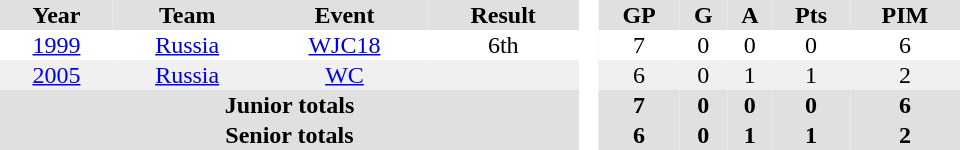<table border="0" cellpadding="1" cellspacing="0" style="text-align:center; width:40em">
<tr ALIGN="center" bgcolor="#e0e0e0">
<th>Year</th>
<th>Team</th>
<th>Event</th>
<th>Result</th>
<th rowspan="99" bgcolor="#ffffff"> </th>
<th>GP</th>
<th>G</th>
<th>A</th>
<th>Pts</th>
<th>PIM</th>
</tr>
<tr>
<td><a href='#'>1999</a></td>
<td><a href='#'>Russia</a></td>
<td><a href='#'>WJC18</a></td>
<td>6th</td>
<td>7</td>
<td>0</td>
<td>0</td>
<td>0</td>
<td>6</td>
</tr>
<tr bgcolor="#f0f0f0">
<td><a href='#'>2005</a></td>
<td><a href='#'>Russia</a></td>
<td><a href='#'>WC</a></td>
<td></td>
<td>6</td>
<td>0</td>
<td>1</td>
<td>1</td>
<td>2</td>
</tr>
<tr bgcolor="#e0e0e0">
<th colspan="4">Junior totals</th>
<th>7</th>
<th>0</th>
<th>0</th>
<th>0</th>
<th>6</th>
</tr>
<tr bgcolor="#e0e0e0">
<th colspan="4">Senior totals</th>
<th>6</th>
<th>0</th>
<th>1</th>
<th>1</th>
<th>2</th>
</tr>
</table>
